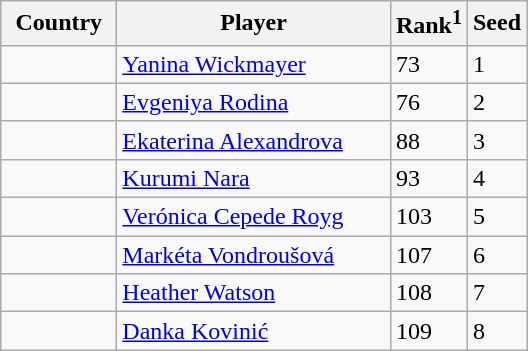<table class="sortable wikitable">
<tr>
<th width="70">Country</th>
<th width="175">Player</th>
<th>Rank<sup>1</sup></th>
<th>Seed</th>
</tr>
<tr>
<td></td>
<td><a href='#'>Yanina Wickmayer</a></td>
<td>73</td>
<td>1</td>
</tr>
<tr>
<td></td>
<td><a href='#'>Evgeniya Rodina</a></td>
<td>76</td>
<td>2</td>
</tr>
<tr>
<td></td>
<td><a href='#'>Ekaterina Alexandrova</a></td>
<td>88</td>
<td>3</td>
</tr>
<tr>
<td></td>
<td><a href='#'>Kurumi Nara</a></td>
<td>93</td>
<td>4</td>
</tr>
<tr>
<td></td>
<td><a href='#'>Verónica Cepede Royg</a></td>
<td>103</td>
<td>5</td>
</tr>
<tr>
<td></td>
<td><a href='#'>Markéta Vondroušová</a></td>
<td>107</td>
<td>6</td>
</tr>
<tr>
<td></td>
<td><a href='#'>Heather Watson</a></td>
<td>108</td>
<td>7</td>
</tr>
<tr>
<td></td>
<td><a href='#'>Danka Kovinić</a></td>
<td>109</td>
<td>8</td>
</tr>
</table>
